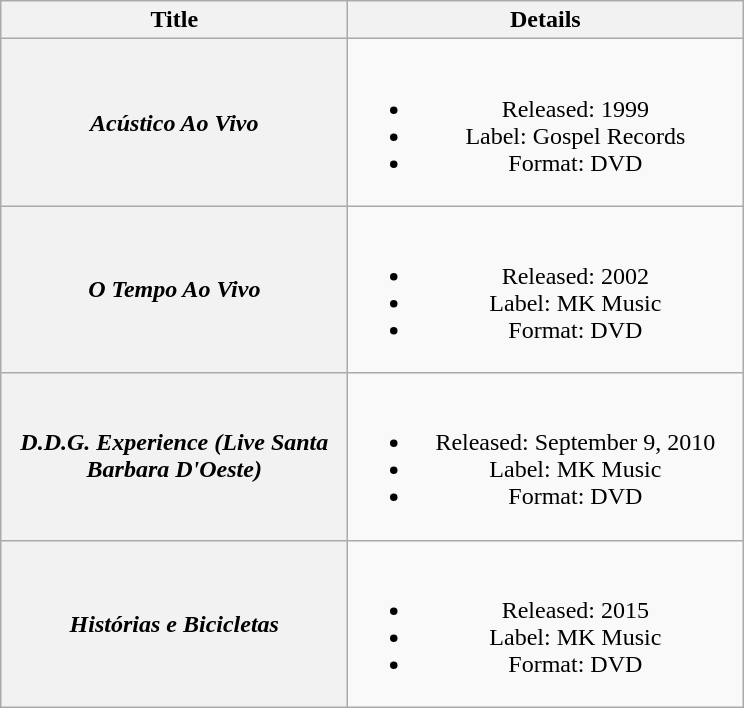<table class="wikitable plainrowheaders" style="text-align:center;">
<tr>
<th scope="col" style="width:14em;">Title</th>
<th scope="col" style="width:16em;">Details</th>
</tr>
<tr>
<th scope="row"><em>Acústico Ao Vivo</em></th>
<td><br><ul><li>Released: 1999</li><li>Label: Gospel Records</li><li>Format: DVD</li></ul></td>
</tr>
<tr>
<th scope="row"><em>O Tempo Ao Vivo</em></th>
<td><br><ul><li>Released: 2002</li><li>Label: MK Music</li><li>Format: DVD</li></ul></td>
</tr>
<tr>
<th scope="row"><em>D.D.G. Experience (Live Santa Barbara D'Oeste)</em></th>
<td><br><ul><li>Released: September 9, 2010</li><li>Label: MK Music</li><li>Format: DVD</li></ul></td>
</tr>
<tr>
<th scope="row"><em>Histórias e Bicicletas</em></th>
<td><br><ul><li>Released: 2015</li><li>Label: MK Music</li><li>Format: DVD</li></ul></td>
</tr>
</table>
